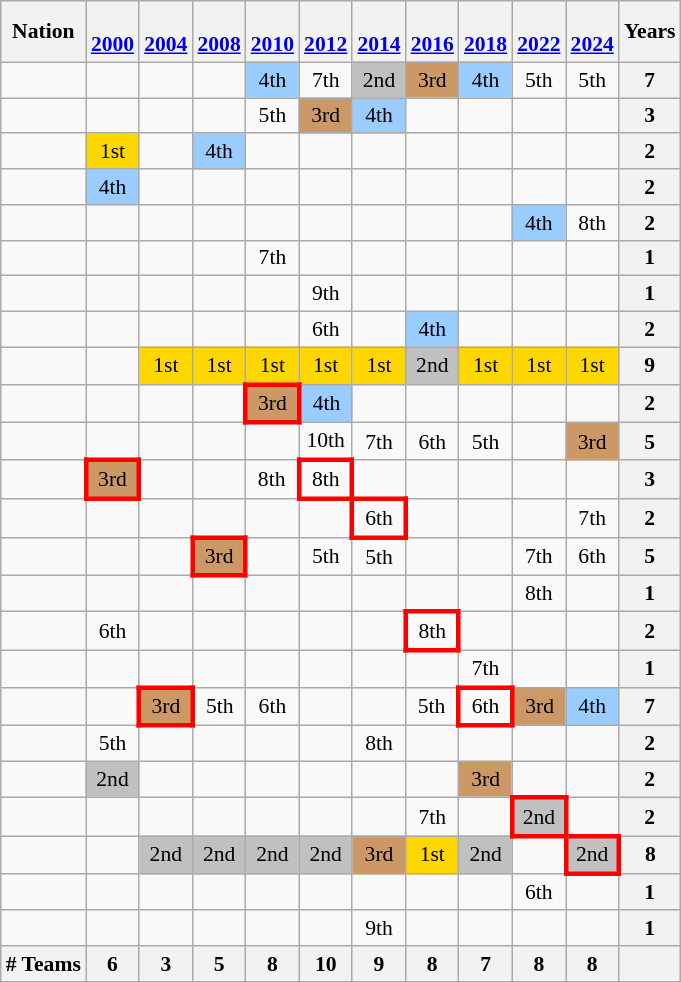<table class="wikitable" style="text-align:center; font-size:90%">
<tr>
<th>Nation</th>
<th><br><a href='#'>2000</a></th>
<th><br><a href='#'>2004</a></th>
<th><br><a href='#'>2008</a></th>
<th><br><a href='#'>2010</a></th>
<th><br><a href='#'>2012</a></th>
<th><br><a href='#'>2014</a></th>
<th><br><a href='#'>2016</a></th>
<th><br><a href='#'>2018</a></th>
<th><br><a href='#'>2022</a></th>
<th><br><a href='#'>2024</a></th>
<th>Years</th>
</tr>
<tr>
<td align=left></td>
<td></td>
<td></td>
<td></td>
<td bgcolor=9acdff>4th</td>
<td>7th</td>
<td bgcolor=silver>2nd</td>
<td bgcolor=cc9966>3rd</td>
<td bgcolor=9acdff>4th</td>
<td>5th</td>
<td>5th</td>
<th>7</th>
</tr>
<tr>
<td align=left></td>
<td></td>
<td></td>
<td></td>
<td>5th</td>
<td bgcolor=cc9966>3rd</td>
<td bgcolor=9acdff>4th</td>
<td></td>
<td></td>
<td></td>
<td></td>
<th>3</th>
</tr>
<tr>
<td align=left></td>
<td bgcolor=gold>1st</td>
<td></td>
<td bgcolor=9acdff>4th</td>
<td></td>
<td></td>
<td></td>
<td></td>
<td></td>
<td></td>
<td></td>
<th>2</th>
</tr>
<tr>
<td align=left></td>
<td bgcolor=9acdff>4th</td>
<td></td>
<td></td>
<td></td>
<td></td>
<td></td>
<td></td>
<td></td>
<td></td>
<td></td>
<th>2</th>
</tr>
<tr>
<td align=left></td>
<td></td>
<td></td>
<td></td>
<td></td>
<td></td>
<td></td>
<td></td>
<td></td>
<td bgcolor=9acdff>4th</td>
<td>8th</td>
<th>2</th>
</tr>
<tr>
<td align=left></td>
<td></td>
<td></td>
<td></td>
<td>7th</td>
<td></td>
<td></td>
<td></td>
<td></td>
<td></td>
<td></td>
<th>1</th>
</tr>
<tr>
<td align=left></td>
<td></td>
<td></td>
<td></td>
<td></td>
<td>9th</td>
<td></td>
<td></td>
<td></td>
<td></td>
<td></td>
<th>1</th>
</tr>
<tr>
<td align=left></td>
<td></td>
<td></td>
<td></td>
<td></td>
<td>6th</td>
<td></td>
<td bgcolor=9acdff>4th</td>
<td></td>
<td></td>
<td></td>
<th>2</th>
</tr>
<tr>
<td align=left></td>
<td></td>
<td bgcolor=gold>1st</td>
<td bgcolor=gold>1st</td>
<td bgcolor=gold>1st</td>
<td bgcolor=gold>1st</td>
<td bgcolor=gold>1st</td>
<td bgcolor=silver>2nd</td>
<td bgcolor=gold>1st</td>
<td bgcolor=gold>1st</td>
<td bgcolor=gold>1st</td>
<th>9</th>
</tr>
<tr>
<td align=left></td>
<td></td>
<td></td>
<td></td>
<td style="border:3px solid red" bgcolor=#cc9966>3rd</td>
<td bgcolor=9acdff>4th</td>
<td></td>
<td></td>
<td></td>
<td></td>
<td></td>
<th>2</th>
</tr>
<tr>
<td align=left></td>
<td></td>
<td></td>
<td></td>
<td></td>
<td>10th</td>
<td>7th</td>
<td>6th</td>
<td>5th</td>
<td></td>
<td bgcolor=cc9966>3rd</td>
<th>5</th>
</tr>
<tr>
<td align=left></td>
<td style="border:3px solid red" bgcolor=cc9966>3rd</td>
<td></td>
<td></td>
<td>8th</td>
<td style="border:3px solid red">8th</td>
<td></td>
<td></td>
<td></td>
<td></td>
<td></td>
<th>3</th>
</tr>
<tr>
<td align=left></td>
<td></td>
<td></td>
<td></td>
<td></td>
<td></td>
<td style="border:3px solid red">6th</td>
<td></td>
<td></td>
<td></td>
<td>7th</td>
<th>2</th>
</tr>
<tr>
<td align=left></td>
<td></td>
<td></td>
<td style="border:3px solid red" bgcolor=cc9966>3rd</td>
<td></td>
<td>5th</td>
<td>5th</td>
<td></td>
<td></td>
<td>7th</td>
<td>6th</td>
<th>5</th>
</tr>
<tr>
<td align=left></td>
<td></td>
<td></td>
<td></td>
<td></td>
<td></td>
<td></td>
<td></td>
<td></td>
<td>8th</td>
<td></td>
<th>1</th>
</tr>
<tr>
<td align=left></td>
<td>6th</td>
<td></td>
<td></td>
<td></td>
<td></td>
<td></td>
<td style="border:3px solid red">8th</td>
<td></td>
<td></td>
<td></td>
<th>2</th>
</tr>
<tr>
<td align=left></td>
<td></td>
<td></td>
<td></td>
<td></td>
<td></td>
<td></td>
<td></td>
<td>7th</td>
<td></td>
<td></td>
<th>1</th>
</tr>
<tr>
<td align=left></td>
<td></td>
<td style="border:3px solid red" bgcolor=cc9966>3rd</td>
<td>5th</td>
<td>6th</td>
<td></td>
<td></td>
<td>5th</td>
<td style="border:3px solid red">6th</td>
<td bgcolor=cc9966>3rd</td>
<td bgcolor=9acdff>4th</td>
<th>7</th>
</tr>
<tr>
<td align=left></td>
<td>5th</td>
<td></td>
<td></td>
<td></td>
<td></td>
<td>8th</td>
<td></td>
<td></td>
<td></td>
<td></td>
<th>2</th>
</tr>
<tr>
<td align=left></td>
<td bgcolor=silver>2nd</td>
<td></td>
<td></td>
<td></td>
<td></td>
<td></td>
<td></td>
<td bgcolor=cc9966>3rd</td>
<td></td>
<td></td>
<th>2</th>
</tr>
<tr>
<td align=left></td>
<td></td>
<td></td>
<td></td>
<td></td>
<td></td>
<td></td>
<td>7th</td>
<td></td>
<td style="border:3px solid red" bgcolor=silver>2nd</td>
<td></td>
<th>2</th>
</tr>
<tr>
<td align=left></td>
<td></td>
<td bgcolor=silver>2nd</td>
<td bgcolor=silver>2nd</td>
<td bgcolor=silver>2nd</td>
<td bgcolor=silver>2nd</td>
<td bgcolor=cc9966>3rd</td>
<td bgcolor=gold>1st</td>
<td bgcolor=silver>2nd</td>
<td></td>
<td style="border:3px solid red" bgcolor=silver>2nd</td>
<th>8</th>
</tr>
<tr>
<td align=left></td>
<td></td>
<td></td>
<td></td>
<td></td>
<td></td>
<td></td>
<td></td>
<td></td>
<td>6th</td>
<td></td>
<th>1</th>
</tr>
<tr>
<td align=left></td>
<td></td>
<td></td>
<td></td>
<td></td>
<td></td>
<td>9th</td>
<td></td>
<td></td>
<td></td>
<td></td>
<th>1</th>
</tr>
<tr>
<th># Teams</th>
<th>6</th>
<th>3</th>
<th>5</th>
<th>8</th>
<th>10</th>
<th>9</th>
<th>8</th>
<th>7</th>
<th>8</th>
<th>8</th>
<th></th>
</tr>
</table>
